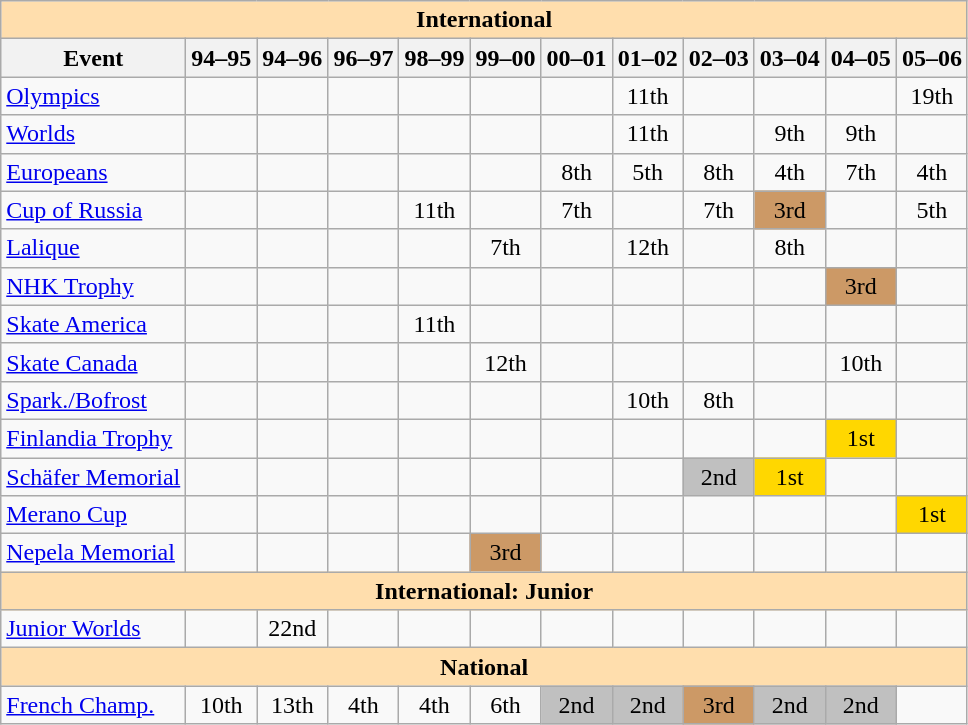<table class="wikitable" style="text-align:center">
<tr>
<th style="background-color: #ffdead; " colspan=12 align=center>International</th>
</tr>
<tr>
<th>Event</th>
<th>94–95</th>
<th>94–96</th>
<th>96–97</th>
<th>98–99</th>
<th>99–00</th>
<th>00–01</th>
<th>01–02</th>
<th>02–03</th>
<th>03–04</th>
<th>04–05</th>
<th>05–06</th>
</tr>
<tr>
<td align=left><a href='#'>Olympics</a></td>
<td></td>
<td></td>
<td></td>
<td></td>
<td></td>
<td></td>
<td>11th</td>
<td></td>
<td></td>
<td></td>
<td>19th</td>
</tr>
<tr>
<td align=left><a href='#'>Worlds</a></td>
<td></td>
<td></td>
<td></td>
<td></td>
<td></td>
<td></td>
<td>11th</td>
<td></td>
<td>9th</td>
<td>9th</td>
<td></td>
</tr>
<tr>
<td align=left><a href='#'>Europeans</a></td>
<td></td>
<td></td>
<td></td>
<td></td>
<td></td>
<td>8th</td>
<td>5th</td>
<td>8th</td>
<td>4th</td>
<td>7th</td>
<td>4th</td>
</tr>
<tr>
<td align=left> <a href='#'>Cup of Russia</a></td>
<td></td>
<td></td>
<td></td>
<td>11th</td>
<td></td>
<td>7th</td>
<td></td>
<td>7th</td>
<td bgcolor=cc9966>3rd</td>
<td></td>
<td>5th</td>
</tr>
<tr>
<td align=left> <a href='#'>Lalique</a></td>
<td></td>
<td></td>
<td></td>
<td></td>
<td>7th</td>
<td></td>
<td>12th</td>
<td></td>
<td>8th</td>
<td></td>
<td></td>
</tr>
<tr>
<td align=left> <a href='#'>NHK Trophy</a></td>
<td></td>
<td></td>
<td></td>
<td></td>
<td></td>
<td></td>
<td></td>
<td></td>
<td></td>
<td bgcolor=cc9966>3rd</td>
<td></td>
</tr>
<tr>
<td align=left> <a href='#'>Skate America</a></td>
<td></td>
<td></td>
<td></td>
<td>11th</td>
<td></td>
<td></td>
<td></td>
<td></td>
<td></td>
<td></td>
<td></td>
</tr>
<tr>
<td align=left> <a href='#'>Skate Canada</a></td>
<td></td>
<td></td>
<td></td>
<td></td>
<td>12th</td>
<td></td>
<td></td>
<td></td>
<td></td>
<td>10th</td>
<td></td>
</tr>
<tr>
<td align=left> <a href='#'>Spark./Bofrost</a></td>
<td></td>
<td></td>
<td></td>
<td></td>
<td></td>
<td></td>
<td>10th</td>
<td>8th</td>
<td></td>
<td></td>
<td></td>
</tr>
<tr>
<td align=left><a href='#'>Finlandia Trophy</a></td>
<td></td>
<td></td>
<td></td>
<td></td>
<td></td>
<td></td>
<td></td>
<td></td>
<td></td>
<td bgcolor=gold>1st</td>
<td></td>
</tr>
<tr>
<td align=left><a href='#'>Schäfer Memorial</a></td>
<td></td>
<td></td>
<td></td>
<td></td>
<td></td>
<td></td>
<td></td>
<td bgcolor=silver>2nd</td>
<td bgcolor=gold>1st</td>
<td></td>
<td></td>
</tr>
<tr>
<td align=left><a href='#'>Merano Cup</a></td>
<td></td>
<td></td>
<td></td>
<td></td>
<td></td>
<td></td>
<td></td>
<td></td>
<td></td>
<td></td>
<td bgcolor=gold>1st</td>
</tr>
<tr>
<td align=left><a href='#'>Nepela Memorial</a></td>
<td></td>
<td></td>
<td></td>
<td></td>
<td bgcolor=cc9966>3rd</td>
<td></td>
<td></td>
<td></td>
<td></td>
<td></td>
<td></td>
</tr>
<tr>
<th style="background-color: #ffdead; " colspan=12 align=center>International: Junior</th>
</tr>
<tr>
<td align=left><a href='#'>Junior Worlds</a></td>
<td></td>
<td>22nd</td>
<td></td>
<td></td>
<td></td>
<td></td>
<td></td>
<td></td>
<td></td>
<td></td>
<td></td>
</tr>
<tr>
<th style="background-color: #ffdead; " colspan=12 align=center>National</th>
</tr>
<tr>
<td align=left><a href='#'>French Champ.</a></td>
<td>10th</td>
<td>13th</td>
<td>4th</td>
<td>4th</td>
<td>6th</td>
<td bgcolor=silver>2nd</td>
<td bgcolor=silver>2nd</td>
<td bgcolor=cc9966>3rd</td>
<td bgcolor=silver>2nd</td>
<td bgcolor=silver>2nd</td>
<td></td>
</tr>
</table>
